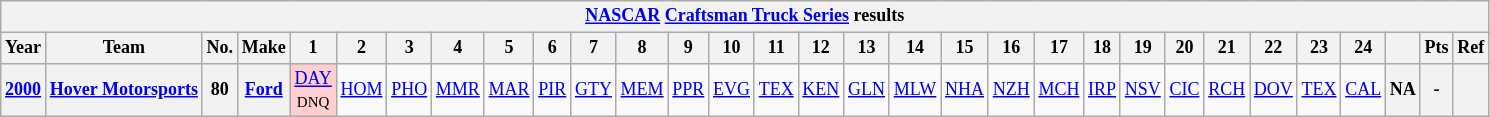<table class="wikitable" style="text-align:center; font-size:75%">
<tr>
<th colspan=45><a href='#'>NASCAR</a> <a href='#'>Craftsman Truck Series</a> results</th>
</tr>
<tr>
<th>Year</th>
<th>Team</th>
<th>No.</th>
<th>Make</th>
<th>1</th>
<th>2</th>
<th>3</th>
<th>4</th>
<th>5</th>
<th>6</th>
<th>7</th>
<th>8</th>
<th>9</th>
<th>10</th>
<th>11</th>
<th>12</th>
<th>13</th>
<th>14</th>
<th>15</th>
<th>16</th>
<th>17</th>
<th>18</th>
<th>19</th>
<th>20</th>
<th>21</th>
<th>22</th>
<th>23</th>
<th>24</th>
<th></th>
<th>Pts</th>
<th>Ref</th>
</tr>
<tr>
<th><a href='#'>2000</a></th>
<th><a href='#'>Hover Motorsports</a></th>
<th>80</th>
<th><a href='#'>Ford</a></th>
<td style="background:#FFCFCF;"><a href='#'>DAY</a><br><small>DNQ</small></td>
<td><a href='#'>HOM</a></td>
<td><a href='#'>PHO</a></td>
<td><a href='#'>MMR</a></td>
<td><a href='#'>MAR</a></td>
<td><a href='#'>PIR</a></td>
<td><a href='#'>GTY</a></td>
<td><a href='#'>MEM</a></td>
<td><a href='#'>PPR</a></td>
<td><a href='#'>EVG</a></td>
<td><a href='#'>TEX</a></td>
<td><a href='#'>KEN</a></td>
<td><a href='#'>GLN</a></td>
<td><a href='#'>MLW</a></td>
<td><a href='#'>NHA</a></td>
<td><a href='#'>NZH</a></td>
<td><a href='#'>MCH</a></td>
<td><a href='#'>IRP</a></td>
<td><a href='#'>NSV</a></td>
<td><a href='#'>CIC</a></td>
<td><a href='#'>RCH</a></td>
<td><a href='#'>DOV</a></td>
<td><a href='#'>TEX</a></td>
<td><a href='#'>CAL</a></td>
<th>NA</th>
<th>-</th>
<th></th>
</tr>
</table>
